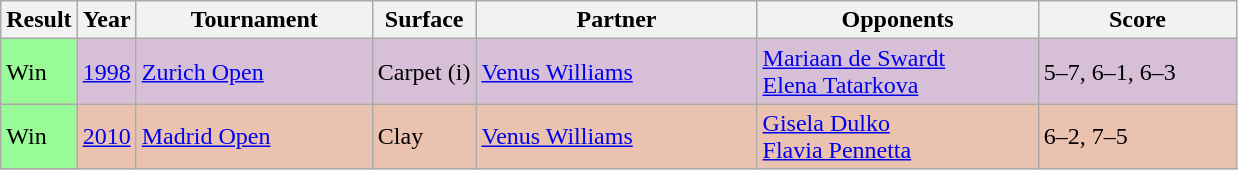<table class="sortable wikitable">
<tr>
<th>Result</th>
<th>Year</th>
<th width=150>Tournament</th>
<th>Surface</th>
<th width=180>Partner</th>
<th width=180>Opponents</th>
<th class="unsortable" width=125>Score</th>
</tr>
<tr bgcolor=thistle>
<td bgcolor=98FB98>Win</td>
<td><a href='#'>1998</a></td>
<td><a href='#'>Zurich Open</a></td>
<td>Carpet (i)</td>
<td> <a href='#'>Venus Williams</a></td>
<td> <a href='#'>Mariaan de Swardt</a> <br>  <a href='#'>Elena Tatarkova</a></td>
<td>5–7, 6–1, 6–3</td>
</tr>
<tr bgcolor=EBC2AF>
<td bgcolor=98FB98>Win</td>
<td><a href='#'>2010</a></td>
<td><a href='#'>Madrid Open</a></td>
<td>Clay</td>
<td> <a href='#'>Venus Williams</a></td>
<td> <a href='#'>Gisela Dulko</a> <br>  <a href='#'>Flavia Pennetta</a></td>
<td>6–2, 7–5</td>
</tr>
</table>
